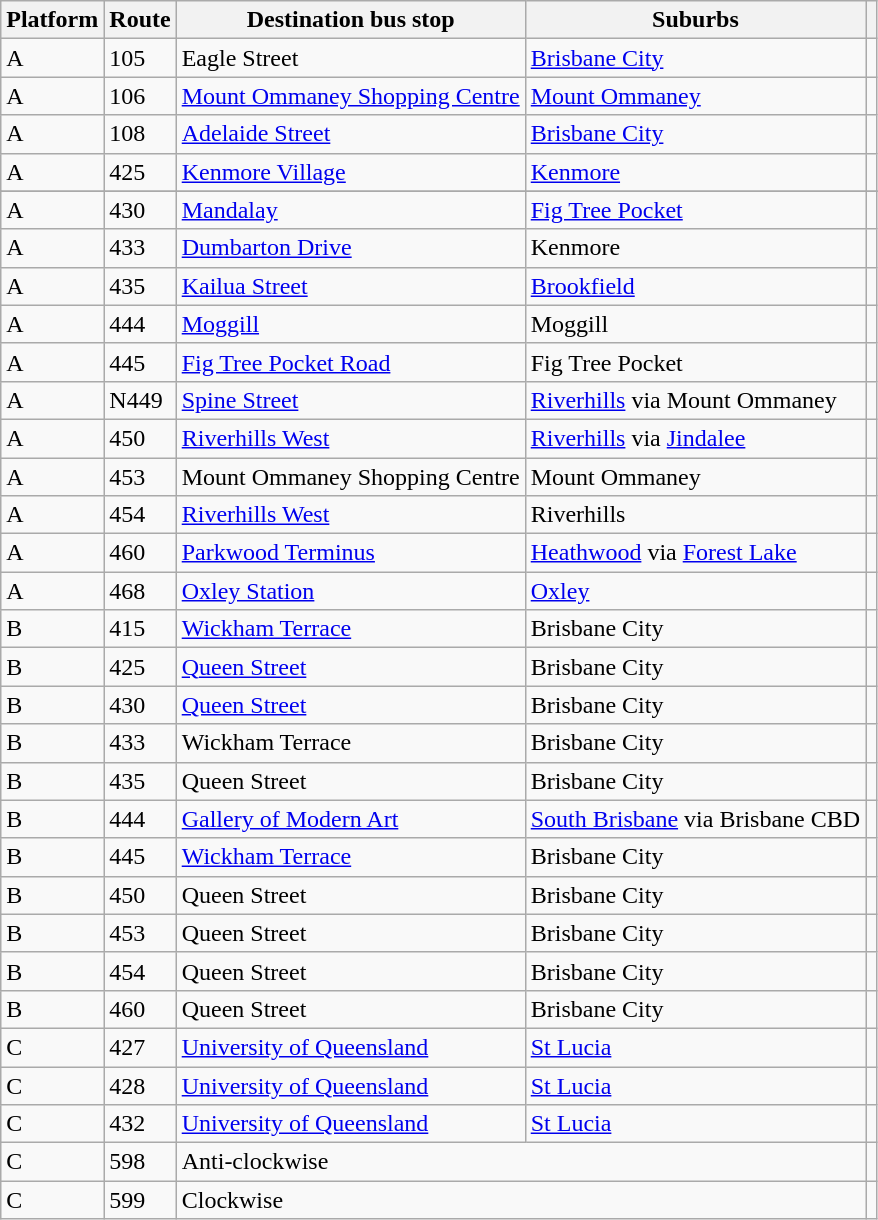<table class="wikitable">
<tr>
<th>Platform</th>
<th>Route</th>
<th>Destination bus stop</th>
<th>Suburbs</th>
<th></th>
</tr>
<tr>
<td>A</td>
<td>105</td>
<td>Eagle Street</td>
<td><a href='#'>Brisbane City</a></td>
<td></td>
</tr>
<tr>
<td>A</td>
<td>106</td>
<td><a href='#'>Mount Ommaney Shopping Centre</a></td>
<td><a href='#'>Mount Ommaney</a></td>
<td></td>
</tr>
<tr>
<td>A</td>
<td>108</td>
<td><a href='#'>Adelaide Street</a></td>
<td><a href='#'>Brisbane City</a></td>
<td></td>
</tr>
<tr>
<td>A</td>
<td>425</td>
<td><a href='#'>Kenmore Village</a></td>
<td><a href='#'>Kenmore</a></td>
<td></td>
</tr>
<tr>
</tr>
<tr>
<td>A</td>
<td>430</td>
<td><a href='#'>Mandalay</a></td>
<td><a href='#'>Fig Tree Pocket</a></td>
<td></td>
</tr>
<tr>
<td>A</td>
<td>433</td>
<td><a href='#'>Dumbarton Drive</a></td>
<td>Kenmore</td>
<td></td>
</tr>
<tr>
<td>A</td>
<td>435</td>
<td><a href='#'>Kailua Street</a></td>
<td><a href='#'>Brookfield</a></td>
<td></td>
</tr>
<tr>
<td>A</td>
<td>444</td>
<td><a href='#'>Moggill</a></td>
<td>Moggill</td>
<td></td>
</tr>
<tr>
<td>A</td>
<td>445</td>
<td><a href='#'>Fig Tree Pocket Road</a></td>
<td>Fig Tree Pocket</td>
<td></td>
</tr>
<tr>
<td>A</td>
<td>N449</td>
<td><a href='#'>Spine Street</a></td>
<td><a href='#'>Riverhills</a> via Mount Ommaney</td>
<td></td>
</tr>
<tr>
<td>A</td>
<td>450</td>
<td><a href='#'>Riverhills West</a></td>
<td><a href='#'>Riverhills</a> via <a href='#'>Jindalee</a></td>
<td></td>
</tr>
<tr>
<td>A</td>
<td>453</td>
<td>Mount Ommaney Shopping Centre</td>
<td>Mount Ommaney</td>
<td></td>
</tr>
<tr>
<td>A</td>
<td>454</td>
<td><a href='#'>Riverhills West</a></td>
<td>Riverhills</td>
<td></td>
</tr>
<tr>
<td>A</td>
<td>460</td>
<td><a href='#'>Parkwood Terminus</a></td>
<td><a href='#'>Heathwood</a> via <a href='#'>Forest Lake</a></td>
<td></td>
</tr>
<tr>
<td>A</td>
<td>468</td>
<td><a href='#'>Oxley Station</a></td>
<td><a href='#'>Oxley</a></td>
<td></td>
</tr>
<tr>
<td>B</td>
<td>415</td>
<td><a href='#'>Wickham Terrace</a></td>
<td>Brisbane City</td>
<td></td>
</tr>
<tr>
<td>B</td>
<td>425</td>
<td><a href='#'>Queen Street</a></td>
<td>Brisbane City</td>
<td></td>
</tr>
<tr>
<td>B</td>
<td>430</td>
<td><a href='#'>Queen Street</a></td>
<td>Brisbane City</td>
<td></td>
</tr>
<tr>
<td>B</td>
<td>433</td>
<td>Wickham Terrace</td>
<td>Brisbane City</td>
<td></td>
</tr>
<tr>
<td>B</td>
<td>435</td>
<td>Queen Street</td>
<td>Brisbane City</td>
<td></td>
</tr>
<tr>
<td>B</td>
<td>444</td>
<td><a href='#'>Gallery of Modern Art</a></td>
<td><a href='#'>South Brisbane</a> via Brisbane CBD</td>
<td></td>
</tr>
<tr>
<td>B</td>
<td>445</td>
<td><a href='#'>Wickham Terrace</a></td>
<td>Brisbane City</td>
<td></td>
</tr>
<tr>
<td>B</td>
<td>450</td>
<td>Queen Street</td>
<td>Brisbane City</td>
<td></td>
</tr>
<tr>
<td>B</td>
<td>453</td>
<td>Queen Street</td>
<td>Brisbane City</td>
<td></td>
</tr>
<tr>
<td>B</td>
<td>454</td>
<td>Queen Street</td>
<td>Brisbane City</td>
</tr>
<tr>
<td>B</td>
<td>460</td>
<td>Queen Street</td>
<td>Brisbane City</td>
<td></td>
</tr>
<tr>
<td>C</td>
<td>427</td>
<td><a href='#'>University of Queensland</a></td>
<td><a href='#'>St Lucia</a></td>
<td></td>
</tr>
<tr>
<td>C</td>
<td>428</td>
<td><a href='#'>University of Queensland</a></td>
<td><a href='#'>St Lucia</a></td>
<td></td>
</tr>
<tr>
<td>C</td>
<td>432</td>
<td><a href='#'>University of Queensland</a></td>
<td><a href='#'>St Lucia</a></td>
<td></td>
</tr>
<tr>
<td>C</td>
<td>598</td>
<td colspan="2">Anti-clockwise</td>
<td></td>
</tr>
<tr>
<td>C</td>
<td>599</td>
<td colspan="2">Clockwise</td>
<td></td>
</tr>
</table>
